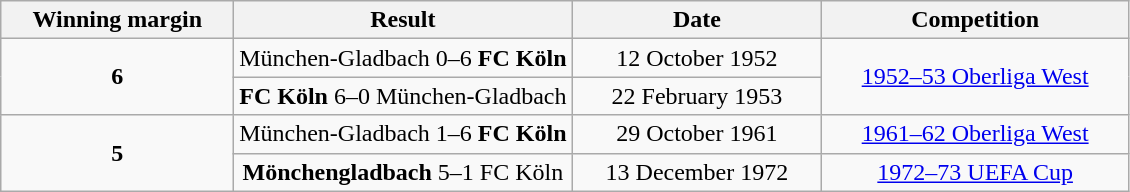<table class="wikitable sortable" style="text-align:center;">
<tr>
<th>Winning margin</th>
<th style="width:30%;">Result</th>
<th>Date</th>
<th>Competition</th>
</tr>
<tr>
<td rowspan="2"><strong>6</strong></td>
<td>München-Gladbach 0–6 <strong>FC Köln</strong></td>
<td>12 October 1952</td>
<td rowspan=2><a href='#'>1952–53 Oberliga West</a></td>
</tr>
<tr>
<td><strong>FC Köln</strong> 6–0 München-Gladbach</td>
<td>22 February 1953</td>
</tr>
<tr>
<td rowspan=2><strong>5</strong></td>
<td>München-Gladbach 1–6 <strong>FC Köln</strong></td>
<td>29 October 1961</td>
<td><a href='#'>1961–62 Oberliga West</a></td>
</tr>
<tr>
<td><strong>Mönchengladbach</strong> 5–1 FC Köln</td>
<td>13 December 1972</td>
<td><a href='#'>1972–73 UEFA Cup</a></td>
</tr>
</table>
